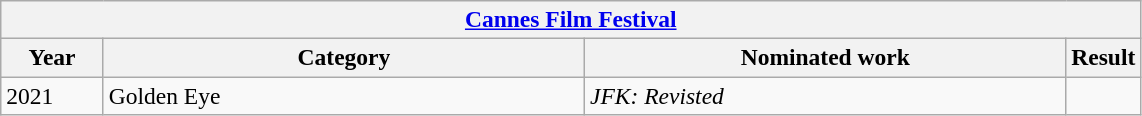<table class="wikitable plainrowheaders" Style=font-size:98%>
<tr>
<th colspan=4><a href='#'>Cannes Film Festival</a></th>
</tr>
<tr>
<th scope="col" style="width:9%;">Year</th>
<th scope="col" style="width:20em;">Category</th>
<th scope="col" style="width:20em;">Nominated work</th>
<th scope="col" style="width:2em;">Result</th>
</tr>
<tr>
<td>2021</td>
<td>Golden Eye</td>
<td><em>JFK: Revisted</em></td>
<td></td>
</tr>
</table>
